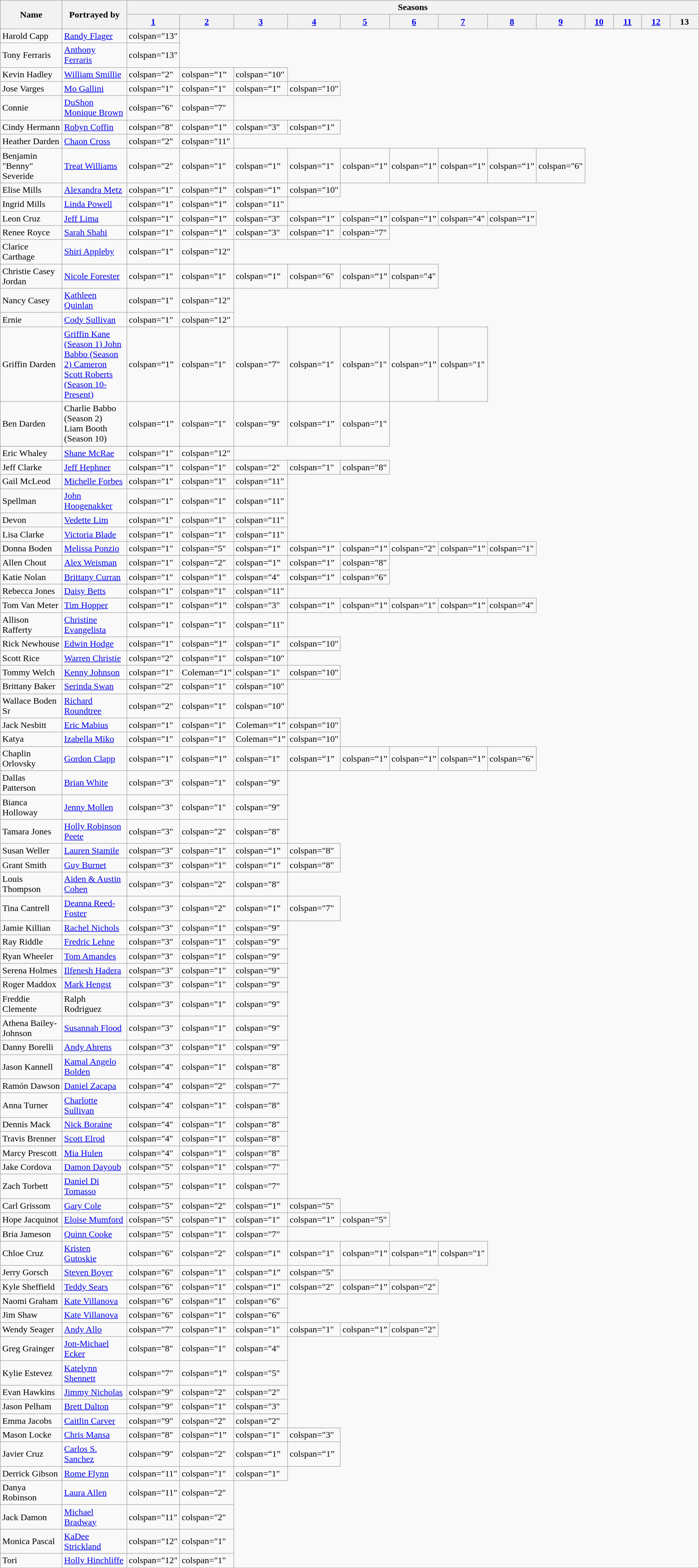<table class="wikitable plainrowheaders">
<tr>
<th scope="col" style="width:10%;" rowspan="2">Name</th>
<th scope="col" style="width:10%;" rowspan="2">Portrayed by</th>
<th scope="col" style="width:50%;" colspan="13">Seasons</th>
</tr>
<tr>
<th scope="col" style="width:5%;"><a href='#'>1</a></th>
<th scope="col" style="width:5%;"><a href='#'>2</a></th>
<th scope="col" style="width:5%;"><a href='#'>3</a></th>
<th scope="col" style="width:5%;"><a href='#'>4</a></th>
<th scope="col" style="width:5%;"><a href='#'>5</a></th>
<th scope="col" style="width:5%;"><a href='#'>6</a></th>
<th scope="col" style="width:5%;"><a href='#'>7</a></th>
<th scope="col" style="width:5%;"><a href='#'>8</a></th>
<th scope="col" style="width:5%;"><a href='#'>9</a></th>
<th scope="col" style="width:5%;"><a href='#'>10</a></th>
<th scope="col" style="width:5%;"><a href='#'>11</a></th>
<th scope="col" style="width:5%;"><a href='#'>12</a></th>
<th scope="col" style="width:5%;">13</th>
</tr>
<tr>
<td scope="row">Harold Capp</td>
<td><a href='#'>Randy Flager</a></td>
<td>colspan="13" </td>
</tr>
<tr>
<td scope="row">Tony Ferraris</td>
<td><a href='#'>Anthony Ferraris</a></td>
<td>colspan="13" </td>
</tr>
<tr>
<td scope="row">Kevin Hadley</td>
<td><a href='#'>William Smillie</a></td>
<td>colspan="2" </td>
<td>colspan=“1” </td>
<td>colspan="10" </td>
</tr>
<tr>
<td scope="row">Jose Varges</td>
<td><a href='#'>Mo Gallini</a></td>
<td>colspan="1" </td>
<td>colspan="1" </td>
<td>colspan=“1” </td>
<td>colspan="10" </td>
</tr>
<tr>
<td scope="row">Connie</td>
<td><a href='#'>DuShon Monique Brown</a></td>
<td>colspan="6" </td>
<td>colspan="7" </td>
</tr>
<tr>
<td scope="row">Cindy Hermann</td>
<td><a href='#'>Robyn Coffin</a></td>
<td>colspan="8" </td>
<td>colspan=“1” </td>
<td>colspan="3" </td>
<td>colspan=“1” </td>
</tr>
<tr>
<td scope="row">Heather Darden</td>
<td><a href='#'>Chaon Cross</a></td>
<td>colspan="2" </td>
<td>colspan="11" </td>
</tr>
<tr>
<td scope="row">Benjamin "Benny" Severide</td>
<td><a href='#'>Treat Williams</a></td>
<td>colspan="2" </td>
<td>colspan="1" </td>
<td>colspan=“1” </td>
<td>colspan="1" </td>
<td>colspan=“1” </td>
<td>colspan=“1” </td>
<td>colspan=“1” </td>
<td>colspan=“1” </td>
<td>colspan="6" </td>
</tr>
<tr>
<td scope="row">Elise Mills</td>
<td><a href='#'>Alexandra Metz</a></td>
<td>colspan="1" </td>
<td>colspan=“1” </td>
<td>colspan=“1” </td>
<td>colspan="10" </td>
</tr>
<tr>
<td scope="row">Ingrid Mills</td>
<td><a href='#'>Linda Powell</a></td>
<td>colspan="1" </td>
<td>colspan=“1” </td>
<td>colspan="11" </td>
</tr>
<tr>
<td scope="row">Leon Cruz</td>
<td><a href='#'>Jeff Lima</a></td>
<td>colspan="1" </td>
<td>colspan=“1” </td>
<td>colspan="3" </td>
<td>colspan=“1” </td>
<td>colspan=“1” </td>
<td>colspan=“1” </td>
<td>colspan="4" </td>
<td>colspan=“1” </td>
</tr>
<tr>
<td scope="row">Renee Royce</td>
<td><a href='#'>Sarah Shahi</a></td>
<td>colspan="1" </td>
<td>colspan=“1” </td>
<td>colspan="3" </td>
<td>colspan="1" </td>
<td>colspan="7" </td>
</tr>
<tr>
<td scope="row">Clarice Carthage</td>
<td><a href='#'>Shiri Appleby</a></td>
<td>colspan="1" </td>
<td>colspan="12" </td>
</tr>
<tr>
<td scope="row">Christie Casey Jordan</td>
<td><a href='#'>Nicole Forester</a></td>
<td>colspan="1" </td>
<td>colspan="1" </td>
<td>colspan=“1” </td>
<td>colspan="6" </td>
<td>colspan=“1” </td>
<td>colspan="4" </td>
</tr>
<tr>
<td scope="row">Nancy Casey</td>
<td><a href='#'>Kathleen Quinlan</a></td>
<td>colspan="1" </td>
<td>colspan="12" </td>
</tr>
<tr>
<td scope="row">Ernie</td>
<td><a href='#'>Cody Sullivan</a></td>
<td>colspan="1" </td>
<td>colspan="12" </td>
</tr>
<tr>
<td scope="row">Griffin Darden</td>
<td><a href='#'>Griffin Kane (Season 1) John Babbo (Season 2) Cameron Scott Roberts (Season 10-Present)</a></td>
<td>colspan=“1” </td>
<td>colspan="1" </td>
<td>colspan="7" </td>
<td>colspan="1" </td>
<td>colspan="1" </td>
<td>colspan=“1” </td>
<td>colspan="1" </td>
</tr>
<tr>
<td scope="row">Ben Darden</td>
<td>Charlie Babbo (Season 2)<br>Liam Booth (Season 10)</td>
<td>colspan=“1” </td>
<td>colspan="1" </td>
<td>colspan="9" </td>
<td>colspan=“1” </td>
<td>colspan="1" </td>
</tr>
<tr>
</tr>
<tr>
<td scope="row">Eric Whaley</td>
<td><a href='#'>Shane McRae</a></td>
<td>colspan="1" </td>
<td>colspan="12" </td>
</tr>
<tr>
<td scope="row">Jeff Clarke</td>
<td><a href='#'>Jeff Hephner</a></td>
<td>colspan="1" </td>
<td>colspan="1" </td>
<td>colspan="2" </td>
<td>colspan="1" </td>
<td>colspan="8" </td>
</tr>
<tr>
<td scope="row">Gail McLeod</td>
<td><a href='#'>Michelle Forbes</a></td>
<td>colspan="1" </td>
<td>colspan="1" </td>
<td>colspan="11" </td>
</tr>
<tr>
<td scope="row">Spellman</td>
<td><a href='#'>John Hoogenakker</a></td>
<td>colspan="1" </td>
<td>colspan="1" </td>
<td>colspan="11" </td>
</tr>
<tr>
<td scope="row">Devon</td>
<td><a href='#'>Vedette Lim</a></td>
<td>colspan="1" </td>
<td>colspan="1" </td>
<td>colspan="11" </td>
</tr>
<tr>
<td scope="row">Lisa Clarke</td>
<td><a href='#'>Victoria Blade</a></td>
<td>colspan="1" </td>
<td>colspan="1" </td>
<td>colspan="11" </td>
</tr>
<tr>
<td scope="row">Donna Boden</td>
<td><a href='#'>Melissa Ponzio</a></td>
<td>colspan="1" </td>
<td>colspan="5" </td>
<td>colspan=“1” </td>
<td>colspan=“1” </td>
<td>colspan=“1” </td>
<td>colspan="2" </td>
<td>colspan=“1” </td>
<td>colspan="1" </td>
</tr>
<tr>
<td scope="row">Allen Chout</td>
<td><a href='#'>Alex Weisman</a></td>
<td>colspan="1" </td>
<td>colspan="2" </td>
<td>colspan=“1” </td>
<td>colspan=“1” </td>
<td>colspan="8" </td>
</tr>
<tr>
<td scope="row">Katie Nolan</td>
<td><a href='#'>Brittany Curran</a></td>
<td>colspan="1" </td>
<td>colspan="1" </td>
<td>colspan="4" </td>
<td>colspan=“1” </td>
<td>colspan="6" </td>
</tr>
<tr>
<td scope="row">Rebecca Jones</td>
<td><a href='#'>Daisy Betts</a></td>
<td>colspan="1" </td>
<td>colspan="1" </td>
<td>colspan="11" </td>
</tr>
<tr>
</tr>
<tr>
<td scope="row">Tom Van Meter</td>
<td><a href='#'>Tim Hopper</a></td>
<td>colspan="1" </td>
<td>colspan=“1” </td>
<td>colspan="3" </td>
<td>colspan=“1” </td>
<td>colspan=“1” </td>
<td>colspan="1" </td>
<td>colspan=“1” </td>
<td>colspan="4" </td>
</tr>
<tr>
<td scope="row">Allison Rafferty</td>
<td><a href='#'>Christine Evangelista</a></td>
<td>colspan="1" </td>
<td>colspan="1" </td>
<td>colspan="11" </td>
</tr>
<tr>
<td scope="row">Rick Newhouse</td>
<td><a href='#'>Edwin Hodge</a></td>
<td>colspan="1" </td>
<td>colspan=“1” </td>
<td>colspan="1" </td>
<td>colspan="10" </td>
</tr>
<tr>
<td scope="row">Scott Rice</td>
<td><a href='#'>Warren Christie</a></td>
<td>colspan="2" </td>
<td>colspan="1" </td>
<td>colspan="10" </td>
</tr>
<tr>
<td scope="row">Tommy Welch</td>
<td><a href='#'>Kenny Johnson</a></td>
<td>colspan="1" </td>
<td>Coleman=“1” </td>
<td>colspan="1" </td>
<td>colspan="10" </td>
</tr>
<tr>
<td scope="row">Brittany Baker</td>
<td><a href='#'>Serinda Swan</a></td>
<td>colspan="2" </td>
<td>colspan="1" </td>
<td>colspan="10" </td>
</tr>
<tr>
<td scope="row">Wallace Boden Sr</td>
<td><a href='#'>Richard Roundtree </a></td>
<td>colspan="2" </td>
<td>colspan="1" </td>
<td>colspan="10" </td>
</tr>
<tr>
<td scope="row">Jack Nesbitt</td>
<td><a href='#'>Eric Mabius</a></td>
<td>colspan="1" </td>
<td>colspan="1" </td>
<td>Coleman=“1” </td>
<td>colspan="10" </td>
</tr>
<tr>
<td scope="row">Katya</td>
<td><a href='#'>Izabella Miko</a></td>
<td>colspan="1" </td>
<td>colspan="1" </td>
<td>Coleman=“1” </td>
<td>colspan="10" </td>
</tr>
<tr>
<td scope="row">Chaplin Orlovsky</td>
<td><a href='#'>Gordon Clapp</a></td>
<td>colspan="1" </td>
<td>colspan=“1” </td>
<td>colspan="1" </td>
<td>colspan=“1” </td>
<td>colspan=“1” </td>
<td>colspan=“1” </td>
<td>colspan=“1” </td>
<td>colspan="6" </td>
</tr>
<tr>
<td scope="row">Dallas Patterson</td>
<td><a href='#'>Brian White</a></td>
<td>colspan="3" </td>
<td>colspan="1" </td>
<td>colspan="9" </td>
</tr>
<tr>
<td scope="row">Bianca Holloway</td>
<td><a href='#'>Jenny Mollen</a></td>
<td>colspan="3" </td>
<td>colspan="1" </td>
<td>colspan="9" </td>
</tr>
<tr>
<td scope="row">Tamara Jones</td>
<td><a href='#'>Holly Robinson Peete</a></td>
<td>colspan="3" </td>
<td>colspan="2" </td>
<td>colspan="8" </td>
</tr>
<tr>
<td scope="row">Susan Weller</td>
<td><a href='#'>Lauren Stamile</a></td>
<td>colspan="3" </td>
<td>colspan="1" </td>
<td>colspan=“1” </td>
<td>colspan="8" </td>
</tr>
<tr>
<td scope="row">Grant Smith</td>
<td><a href='#'>Guy Burnet</a></td>
<td>colspan="3" </td>
<td>colspan="1" </td>
<td>colspan=“1” </td>
<td>colspan="8" </td>
</tr>
<tr>
<td scope="row">Louis Thompson</td>
<td><a href='#'>Aiden & Austin Cohen</a></td>
<td>colspan="3" </td>
<td>colspan="2" </td>
<td>colspan="8" </td>
</tr>
<tr>
<td scope="row">Tina Cantrell</td>
<td><a href='#'>Deanna Reed-Foster </a></td>
<td>colspan="3" </td>
<td>colspan="2" </td>
<td>colspan=“1” </td>
<td>colspan="7" </td>
</tr>
<tr>
<td scope="row">Jamie Killian</td>
<td><a href='#'>Rachel Nichols</a></td>
<td>colspan="3" </td>
<td>colspan="1" </td>
<td>colspan="9" </td>
</tr>
<tr>
<td scope="row">Ray Riddle</td>
<td><a href='#'>Fredric Lehne </a></td>
<td>colspan="3" </td>
<td>colspan="1" </td>
<td>colspan="9" </td>
</tr>
<tr>
<td scope="row">Ryan Wheeler</td>
<td><a href='#'>Tom Amandes</a></td>
<td>colspan="3" </td>
<td>colspan="1" </td>
<td>colspan="9" </td>
</tr>
<tr>
<td scope="row">Serena Holmes</td>
<td><a href='#'>Ilfenesh Hadera</a></td>
<td>colspan="3" </td>
<td>colspan="1" </td>
<td>colspan="9" </td>
</tr>
<tr>
<td scope="row">Roger Maddox</td>
<td><a href='#'>Mark Hengst</a></td>
<td>colspan="3" </td>
<td>colspan="1" </td>
<td>colspan="9" </td>
</tr>
<tr>
<td scope="row">Freddie Clemente</td>
<td>Ralph Rodriguez</td>
<td>colspan="3" </td>
<td>colspan="1" </td>
<td>colspan="9" </td>
</tr>
<tr>
<td scope="row">Athena Bailey-Johnson</td>
<td><a href='#'>Susannah Flood</a></td>
<td>colspan="3" </td>
<td>colspan="1" </td>
<td>colspan="9" </td>
</tr>
<tr>
<td scope="row">Danny Borelli</td>
<td><a href='#'>Andy Ahrens</a></td>
<td>colspan="3" </td>
<td>colspan="1" </td>
<td>colspan="9" </td>
</tr>
<tr>
<td scope="row">Jason Kannell</td>
<td><a href='#'>Kamal Angelo Bolden</a></td>
<td>colspan="4" </td>
<td>colspan="1" </td>
<td>colspan="8" </td>
</tr>
<tr>
<td scope="row">Ramón Dawson</td>
<td><a href='#'>Daniel Zacapa</a></td>
<td>colspan="4" </td>
<td>colspan="2" </td>
<td>colspan="7" </td>
</tr>
<tr>
<td scope="row">Anna Turner</td>
<td><a href='#'>Charlotte Sullivan</a></td>
<td>colspan="4" </td>
<td>colspan="1" </td>
<td>colspan="8" </td>
</tr>
<tr>
<td scope="row">Dennis Mack</td>
<td><a href='#'>Nick Boraine</a></td>
<td>colspan="4" </td>
<td>colspan="1" </td>
<td>colspan="8" </td>
</tr>
<tr>
<td scope="row">Travis Brenner</td>
<td><a href='#'>Scott Elrod</a></td>
<td>colspan="4" </td>
<td>colspan="1" </td>
<td>colspan="8" </td>
</tr>
<tr>
<td scope="row">Marcy Prescott</td>
<td><a href='#'>Mia Hulen</a></td>
<td>colspan="4" </td>
<td>colspan="1" </td>
<td>colspan="8" </td>
</tr>
<tr>
<td scope="row">Jake Cordova</td>
<td><a href='#'>Damon Dayoub</a></td>
<td>colspan="5" </td>
<td>colspan="1" </td>
<td>colspan="7" </td>
</tr>
<tr>
<td scope="row">Zach Torbett</td>
<td><a href='#'>Daniel Di Tomasso </a></td>
<td>colspan="5" </td>
<td>colspan="1" </td>
<td>colspan="7" </td>
</tr>
<tr>
<td scope="row">Carl Grissom</td>
<td><a href='#'>Gary Cole</a></td>
<td>colspan="5" </td>
<td>colspan="2" </td>
<td>colspan=“1” </td>
<td>colspan="5" </td>
</tr>
<tr>
<td scope="row">Hope Jacquinot</td>
<td><a href='#'>Eloise Mumford </a></td>
<td>colspan="5" </td>
<td>colspan="1" </td>
<td>colspan="1" </td>
<td>colspan=“1” </td>
<td>colspan="5" </td>
</tr>
<tr>
<td scope="row">Bria Jameson</td>
<td><a href='#'>Quinn Cooke </a></td>
<td>colspan="5" </td>
<td>colspan="1" </td>
<td>colspan="7" </td>
</tr>
<tr>
<td scope="row">Chloe Cruz</td>
<td><a href='#'>Kristen Gutoskie</a></td>
<td>colspan="6" </td>
<td>colspan="2" </td>
<td>colspan=“1” </td>
<td>colspan="1" </td>
<td>colspan=“1” </td>
<td>colspan=“1” </td>
<td>colspan="1" </td>
</tr>
<tr>
<td scope="row">Jerry Gorsch</td>
<td><a href='#'>Steven Boyer</a></td>
<td>colspan="6" </td>
<td>colspan="1" </td>
<td>colspan=“1” </td>
<td>colspan="5" </td>
</tr>
<tr>
<td scope="row">Kyle Sheffield</td>
<td><a href='#'>Teddy Sears</a></td>
<td>colspan="6" </td>
<td>colspan="1" </td>
<td>colspan=“1” </td>
<td>colspan="2" </td>
<td>colspan=“1” </td>
<td>colspan="2" </td>
</tr>
<tr>
<td scope="row">Naomi Graham</td>
<td><a href='#'>Kate Villanova</a></td>
<td>colspan="6" </td>
<td>colspan="1" </td>
<td>colspan="6" </td>
</tr>
<tr>
<td scope="row">Jim Shaw</td>
<td><a href='#'>Kate Villanova</a></td>
<td>colspan="6" </td>
<td>colspan="1" </td>
<td>colspan="6" </td>
</tr>
<tr>
<td scope="row">Wendy Seager</td>
<td><a href='#'>Andy Allo</a></td>
<td>colspan="7" </td>
<td>colspan="1" </td>
<td>colspan="1" </td>
<td>colspan="1" </td>
<td>colspan=“1” </td>
<td>colspan="2" </td>
</tr>
<tr>
<td scope="row">Greg Grainger</td>
<td><a href='#'>Jon-Michael Ecker</a></td>
<td>colspan="8" </td>
<td>colspan="1" </td>
<td>colspan="4" </td>
</tr>
<tr>
<td scope="row">Kylie Estevez</td>
<td><a href='#'>Katelynn Shennett</a></td>
<td>colspan="7" </td>
<td>colspan=“1” </td>
<td>colspan="5" </td>
</tr>
<tr>
<td scope="row">Evan Hawkins</td>
<td><a href='#'>Jimmy Nicholas </a></td>
<td>colspan="9" </td>
<td>colspan="2" </td>
<td>colspan="2" </td>
</tr>
<tr>
<td scope="row">Jason Pelham</td>
<td><a href='#'>Brett Dalton</a></td>
<td>colspan="9" </td>
<td>colspan="1" </td>
<td>colspan="3" </td>
</tr>
<tr>
<td scope="row">Emma Jacobs</td>
<td><a href='#'>Caitlin Carver</a></td>
<td>colspan="9" </td>
<td>colspan="2" </td>
<td>colspan="2" </td>
</tr>
<tr>
<td scope="row">Mason Locke</td>
<td><a href='#'>Chris Mansa</a></td>
<td>colspan="8" </td>
<td>colspan=“1” </td>
<td>colspan="1" </td>
<td>colspan="3" </td>
</tr>
<tr>
<td scope="row">Javier Cruz</td>
<td><a href='#'>Carlos S. Sanchez</a></td>
<td>colspan="9" </td>
<td>colspan="2" </td>
<td>colspan=“1” </td>
<td>colspan=“1” </td>
</tr>
<tr>
<td scope="row">Derrick Gibson</td>
<td><a href='#'>Rome Flynn</a></td>
<td>colspan="11" </td>
<td>colspan="1" </td>
<td>colspan="1" </td>
</tr>
<tr>
<td scope="row">Danya Robinson</td>
<td><a href='#'>Laura Allen</a></td>
<td>colspan="11" </td>
<td>colspan="2" </td>
</tr>
<tr>
<td scope="row">Jack Damon</td>
<td><a href='#'>Michael Bradway</a></td>
<td>colspan="11" </td>
<td>colspan="2" </td>
</tr>
<tr>
<td scope="row">Monica Pascal</td>
<td><a href='#'>KaDee Strickland</a></td>
<td>colspan="12" </td>
<td>colspan="1" </td>
</tr>
<tr>
<td scope="row">Tori</td>
<td><a href='#'>Holly Hinchliffe </a></td>
<td>colspan="12" </td>
<td>colspan="1" </td>
</tr>
</table>
